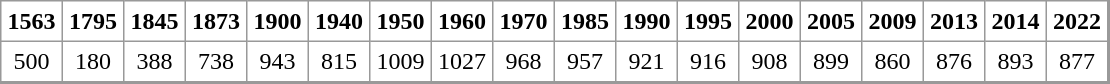<table align="center" rules="all" cellspacing="0" cellpadding="4" style="border: 1px solid #999; border-right: 2px solid #999; border-bottom:2px solid #999">
<tr>
<th>1563</th>
<th>1795</th>
<th>1845</th>
<th>1873</th>
<th>1900</th>
<th>1940</th>
<th>1950</th>
<th>1960</th>
<th>1970</th>
<th>1985</th>
<th>1990</th>
<th>1995</th>
<th>2000</th>
<th>2005</th>
<th>2009</th>
<th>2013</th>
<th>2014</th>
<th>2022</th>
</tr>
<tr>
<td align=center>500</td>
<td align=center>180</td>
<td align=center>388</td>
<td align=center>738</td>
<td align=center>943</td>
<td align=center>815</td>
<td align=center>1009</td>
<td align=center>1027</td>
<td align=center>968</td>
<td align=center>957</td>
<td align=center>921</td>
<td align=center>916</td>
<td align=center>908</td>
<td align=center>899</td>
<td align=center>860</td>
<td align=center>876</td>
<td align=center>893</td>
<td align=center>877</td>
</tr>
</table>
